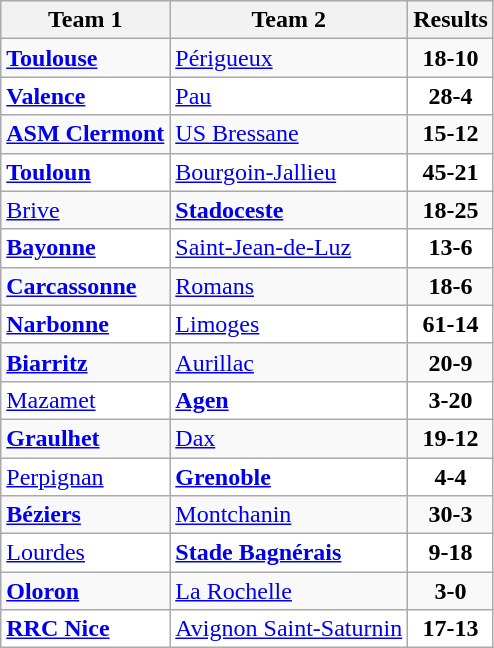<table class="wikitable">
<tr>
<th>Team 1</th>
<th>Team 2</th>
<th>Results</th>
</tr>
<tr>
<td><strong><a href='#'>Toulouse</a></strong></td>
<td><a href='#'>Périgueux</a></td>
<td align="center"><strong>18-10</strong></td>
</tr>
<tr bgcolor="white">
<td><strong><a href='#'>Valence</a></strong></td>
<td><a href='#'>Pau</a></td>
<td align="center"><strong>28-4</strong></td>
</tr>
<tr>
<td><strong><a href='#'>ASM Clermont</a></strong></td>
<td><a href='#'>US Bressane</a></td>
<td align="center"><strong>15-12</strong></td>
</tr>
<tr bgcolor="white">
<td><strong><a href='#'>Touloun</a></strong></td>
<td><a href='#'>Bourgoin-Jallieu</a></td>
<td align="center"><strong>45-21</strong></td>
</tr>
<tr>
<td><a href='#'>Brive</a></td>
<td><strong><a href='#'>Stadoceste</a></strong></td>
<td align="center"><strong>18-25</strong></td>
</tr>
<tr bgcolor="white">
<td><strong><a href='#'>Bayonne</a></strong></td>
<td><a href='#'>Saint-Jean-de-Luz</a></td>
<td align="center"><strong>13-6</strong></td>
</tr>
<tr>
<td><strong><a href='#'>Carcassonne</a></strong></td>
<td><a href='#'>Romans</a></td>
<td align="center"><strong>18-6</strong></td>
</tr>
<tr bgcolor="white">
<td><strong><a href='#'>Narbonne</a></strong></td>
<td><a href='#'>Limoges</a></td>
<td align="center"><strong>61-14</strong></td>
</tr>
<tr>
<td><strong><a href='#'>Biarritz</a> </strong></td>
<td><a href='#'>Aurillac</a></td>
<td align="center"><strong>20-9</strong></td>
</tr>
<tr bgcolor="white">
<td><a href='#'>Mazamet</a></td>
<td><strong><a href='#'>Agen</a></strong></td>
<td align="center"><strong>3-20</strong></td>
</tr>
<tr>
<td><strong><a href='#'>Graulhet</a></strong></td>
<td><a href='#'>Dax</a></td>
<td align="center"><strong>19-12</strong></td>
</tr>
<tr bgcolor="white">
<td><a href='#'>Perpignan</a></td>
<td><strong><a href='#'>Grenoble</a></strong></td>
<td align="center"><strong>4-4</strong></td>
</tr>
<tr>
<td><strong><a href='#'>Béziers</a></strong></td>
<td><a href='#'>Montchanin</a></td>
<td align="center"><strong>30-3</strong></td>
</tr>
<tr bgcolor="white">
<td><a href='#'>Lourdes</a></td>
<td><strong><a href='#'>Stade Bagnérais</a></strong></td>
<td align="center"><strong>9-18</strong></td>
</tr>
<tr>
<td><strong><a href='#'>Oloron</a></strong></td>
<td><a href='#'>La Rochelle</a></td>
<td align="center"><strong>3-0</strong></td>
</tr>
<tr bgcolor="white">
<td><strong><a href='#'>RRC Nice</a></strong></td>
<td><a href='#'>Avignon Saint-Saturnin</a></td>
<td align="center"><strong>17-13</strong></td>
</tr>
</table>
